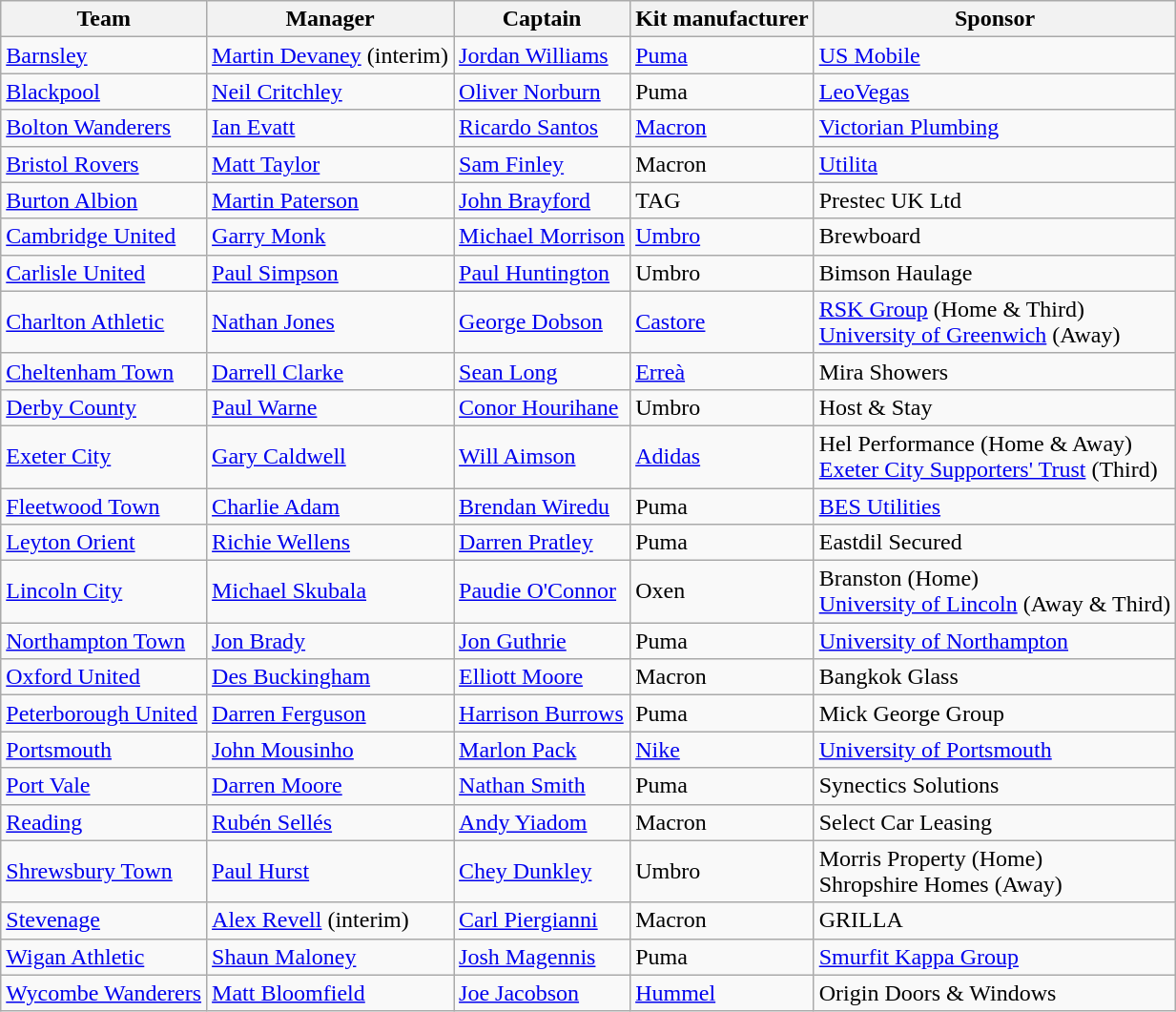<table class="wikitable sortable" style="text-align: left;">
<tr>
<th>Team</th>
<th>Manager</th>
<th>Captain</th>
<th>Kit manufacturer</th>
<th>Sponsor</th>
</tr>
<tr>
<td><a href='#'>Barnsley</a></td>
<td> <a href='#'>Martin Devaney</a> (interim)</td>
<td> <a href='#'>Jordan Williams</a></td>
<td> <a href='#'>Puma</a></td>
<td><a href='#'>US Mobile</a></td>
</tr>
<tr>
<td><a href='#'>Blackpool</a></td>
<td> <a href='#'>Neil Critchley</a></td>
<td> <a href='#'>Oliver Norburn</a></td>
<td> Puma</td>
<td><a href='#'>LeoVegas</a></td>
</tr>
<tr>
<td><a href='#'>Bolton Wanderers</a></td>
<td> <a href='#'>Ian Evatt</a></td>
<td> <a href='#'>Ricardo Santos</a></td>
<td> <a href='#'>Macron</a></td>
<td><a href='#'>Victorian Plumbing</a></td>
</tr>
<tr>
<td><a href='#'>Bristol Rovers</a></td>
<td> <a href='#'>Matt Taylor</a></td>
<td> <a href='#'>Sam Finley</a></td>
<td> Macron</td>
<td><a href='#'>Utilita</a></td>
</tr>
<tr>
<td><a href='#'>Burton Albion</a></td>
<td> <a href='#'>Martin Paterson</a></td>
<td> <a href='#'>John Brayford</a></td>
<td> TAG</td>
<td>Prestec UK Ltd</td>
</tr>
<tr>
<td><a href='#'>Cambridge United</a></td>
<td> <a href='#'>Garry Monk</a></td>
<td> <a href='#'>Michael Morrison</a></td>
<td> <a href='#'>Umbro</a></td>
<td>Brewboard</td>
</tr>
<tr>
<td><a href='#'>Carlisle United</a></td>
<td> <a href='#'>Paul Simpson</a></td>
<td> <a href='#'>Paul Huntington</a></td>
<td> Umbro</td>
<td>Bimson Haulage</td>
</tr>
<tr>
<td><a href='#'>Charlton Athletic</a></td>
<td> <a href='#'>Nathan Jones</a></td>
<td> <a href='#'>George Dobson</a></td>
<td> <a href='#'>Castore</a></td>
<td><a href='#'>RSK Group</a> (Home & Third)<br><a href='#'>University of Greenwich</a> (Away)</td>
</tr>
<tr>
<td><a href='#'>Cheltenham Town</a></td>
<td> <a href='#'>Darrell Clarke</a></td>
<td> <a href='#'>Sean Long</a></td>
<td> <a href='#'>Erreà</a></td>
<td>Mira Showers</td>
</tr>
<tr>
<td><a href='#'>Derby County</a></td>
<td> <a href='#'>Paul Warne</a></td>
<td> <a href='#'>Conor Hourihane</a></td>
<td> Umbro</td>
<td>Host & Stay</td>
</tr>
<tr>
<td><a href='#'>Exeter City</a></td>
<td> <a href='#'>Gary Caldwell</a></td>
<td> <a href='#'>Will Aimson</a></td>
<td> <a href='#'>Adidas</a></td>
<td>Hel Performance (Home & Away)<br><a href='#'>Exeter City Supporters' Trust</a> (Third)</td>
</tr>
<tr>
<td><a href='#'>Fleetwood Town</a></td>
<td> <a href='#'>Charlie Adam</a></td>
<td> <a href='#'>Brendan Wiredu</a></td>
<td> Puma</td>
<td><a href='#'>BES Utilities</a></td>
</tr>
<tr>
<td><a href='#'>Leyton Orient</a></td>
<td> <a href='#'>Richie Wellens</a></td>
<td> <a href='#'>Darren Pratley</a></td>
<td> Puma</td>
<td>Eastdil Secured</td>
</tr>
<tr>
<td><a href='#'>Lincoln City</a></td>
<td> <a href='#'>Michael Skubala</a></td>
<td> <a href='#'>Paudie O'Connor</a></td>
<td> Oxen</td>
<td>Branston (Home)<br> <a href='#'>University of Lincoln</a> (Away & Third)</td>
</tr>
<tr>
<td><a href='#'>Northampton Town</a></td>
<td> <a href='#'>Jon Brady</a></td>
<td> <a href='#'>Jon Guthrie</a></td>
<td> Puma</td>
<td><a href='#'>University of Northampton</a></td>
</tr>
<tr>
<td><a href='#'>Oxford United</a></td>
<td> <a href='#'>Des Buckingham</a></td>
<td> <a href='#'>Elliott Moore</a></td>
<td> Macron</td>
<td>Bangkok Glass</td>
</tr>
<tr>
<td><a href='#'>Peterborough United</a></td>
<td> <a href='#'>Darren Ferguson</a></td>
<td> <a href='#'>Harrison Burrows</a></td>
<td> Puma</td>
<td>Mick George Group</td>
</tr>
<tr>
<td><a href='#'>Portsmouth</a></td>
<td> <a href='#'>John Mousinho</a></td>
<td> <a href='#'>Marlon Pack</a></td>
<td> <a href='#'>Nike</a></td>
<td><a href='#'>University of Portsmouth</a></td>
</tr>
<tr>
<td><a href='#'>Port Vale</a></td>
<td> <a href='#'>Darren Moore</a></td>
<td> <a href='#'>Nathan Smith</a></td>
<td> Puma</td>
<td>Synectics Solutions</td>
</tr>
<tr>
<td><a href='#'>Reading</a></td>
<td> <a href='#'>Rubén Sellés</a></td>
<td> <a href='#'>Andy Yiadom</a></td>
<td> Macron</td>
<td>Select Car Leasing</td>
</tr>
<tr>
<td><a href='#'>Shrewsbury Town</a></td>
<td> <a href='#'>Paul Hurst</a></td>
<td> <a href='#'>Chey Dunkley</a></td>
<td> Umbro</td>
<td>Morris Property (Home)<br>Shropshire Homes (Away)</td>
</tr>
<tr>
<td><a href='#'>Stevenage</a></td>
<td> <a href='#'>Alex Revell</a> (interim)</td>
<td> <a href='#'>Carl Piergianni</a></td>
<td> Macron</td>
<td>GRILLA</td>
</tr>
<tr>
<td><a href='#'>Wigan Athletic</a></td>
<td> <a href='#'>Shaun Maloney</a></td>
<td> <a href='#'>Josh Magennis</a></td>
<td> Puma</td>
<td><a href='#'>Smurfit Kappa Group</a></td>
</tr>
<tr>
<td><a href='#'>Wycombe Wanderers</a></td>
<td> <a href='#'>Matt Bloomfield</a></td>
<td> <a href='#'>Joe Jacobson</a></td>
<td> <a href='#'>Hummel</a></td>
<td>Origin Doors & Windows</td>
</tr>
</table>
